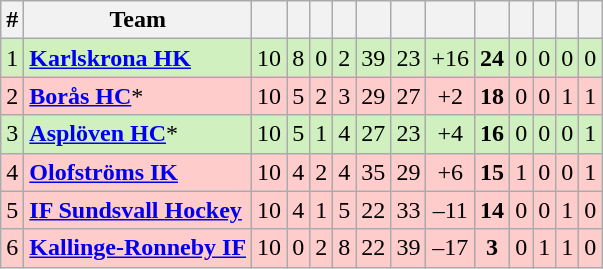<table class="wikitable sortable">
<tr>
<th>#</th>
<th>Team</th>
<th></th>
<th></th>
<th></th>
<th></th>
<th></th>
<th></th>
<th></th>
<th></th>
<th></th>
<th></th>
<th></th>
<th></th>
</tr>
<tr style="background: #D0F0C0;">
<td>1</td>
<td> <strong><a href='#'>Karlskrona HK</a></strong></td>
<td style="text-align: center;">10</td>
<td style="text-align: center;">8</td>
<td style="text-align: center;">0</td>
<td style="text-align: center;">2</td>
<td style="text-align: center;">39</td>
<td style="text-align: center;">23</td>
<td style="text-align: center;">+16</td>
<td style="text-align: center;"><strong>24</strong></td>
<td style="text-align: center;">0</td>
<td style="text-align: center;">0</td>
<td style="text-align: center;">0</td>
<td style="text-align: center;">0</td>
</tr>
<tr style="background: #FFCCCC;">
<td>2</td>
<td> <strong><a href='#'>Borås HC</a></strong>*</td>
<td style="text-align: center;">10</td>
<td style="text-align: center;">5</td>
<td style="text-align: center;">2</td>
<td style="text-align: center;">3</td>
<td style="text-align: center;">29</td>
<td style="text-align: center;">27</td>
<td style="text-align: center;">+2</td>
<td style="text-align: center;"><strong>18</strong></td>
<td style="text-align: center;">0</td>
<td style="text-align: center;">0</td>
<td style="text-align: center;">1</td>
<td style="text-align: center;">1</td>
</tr>
<tr style="background: #D0F0C0;">
<td>3</td>
<td> <strong><a href='#'>Asplöven HC</a></strong>*</td>
<td style="text-align: center;">10</td>
<td style="text-align: center;">5</td>
<td style="text-align: center;">1</td>
<td style="text-align: center;">4</td>
<td style="text-align: center;">27</td>
<td style="text-align: center;">23</td>
<td style="text-align: center;">+4</td>
<td style="text-align: center;"><strong>16</strong></td>
<td style="text-align: center;">0</td>
<td style="text-align: center;">0</td>
<td style="text-align: center;">0</td>
<td style="text-align: center;">1</td>
</tr>
<tr style="background: #FFCCCC;">
<td>4</td>
<td><strong><a href='#'>Olofströms IK</a></strong></td>
<td style="text-align: center;">10</td>
<td style="text-align: center;">4</td>
<td style="text-align: center;">2</td>
<td style="text-align: center;">4</td>
<td style="text-align: center;">35</td>
<td style="text-align: center;">29</td>
<td style="text-align: center;">+6</td>
<td style="text-align: center;"><strong>15</strong></td>
<td style="text-align: center;">1</td>
<td style="text-align: center;">0</td>
<td style="text-align: center;">0</td>
<td style="text-align: center;">1</td>
</tr>
<tr style="background: #FFCCCC;">
<td>5</td>
<td> <strong><a href='#'>IF Sundsvall Hockey</a></strong></td>
<td style="text-align: center;">10</td>
<td style="text-align: center;">4</td>
<td style="text-align: center;">1</td>
<td style="text-align: center;">5</td>
<td style="text-align: center;">22</td>
<td style="text-align: center;">33</td>
<td style="text-align: center;">–11</td>
<td style="text-align: center;"><strong>14</strong></td>
<td style="text-align: center;">0</td>
<td style="text-align: center;">0</td>
<td style="text-align: center;">1</td>
<td style="text-align: center;">0</td>
</tr>
<tr style="background: #FFCCCC;">
<td>6</td>
<td><strong><a href='#'>Kallinge-Ronneby IF</a></strong></td>
<td style="text-align: center;">10</td>
<td style="text-align: center;">0</td>
<td style="text-align: center;">2</td>
<td style="text-align: center;">8</td>
<td style="text-align: center;">22</td>
<td style="text-align: center;">39</td>
<td style="text-align: center;">–17</td>
<td style="text-align: center;"><strong>3</strong></td>
<td style="text-align: center;">0</td>
<td style="text-align: center;">1</td>
<td style="text-align: center;">1</td>
<td style="text-align: center;">0</td>
</tr>
</table>
